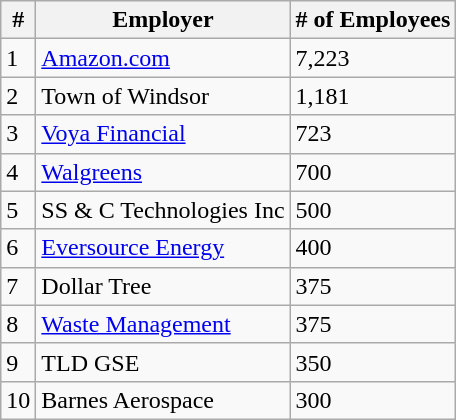<table class="wikitable">
<tr>
<th>#</th>
<th>Employer</th>
<th># of Employees</th>
</tr>
<tr>
<td>1</td>
<td><a href='#'>Amazon.com</a></td>
<td>7,223</td>
</tr>
<tr>
<td>2</td>
<td>Town of Windsor</td>
<td>1,181</td>
</tr>
<tr>
<td>3</td>
<td><a href='#'>Voya Financial</a></td>
<td>723</td>
</tr>
<tr>
<td>4</td>
<td><a href='#'>Walgreens</a></td>
<td>700</td>
</tr>
<tr>
<td>5</td>
<td>SS & C Technologies Inc</td>
<td>500</td>
</tr>
<tr>
<td>6</td>
<td><a href='#'>Eversource Energy</a></td>
<td>400</td>
</tr>
<tr>
<td>7</td>
<td>Dollar Tree</td>
<td>375</td>
</tr>
<tr>
<td>8</td>
<td><a href='#'>Waste Management</a></td>
<td>375</td>
</tr>
<tr>
<td>9</td>
<td>TLD GSE</td>
<td>350</td>
</tr>
<tr>
<td>10</td>
<td>Barnes Aerospace</td>
<td>300</td>
</tr>
</table>
